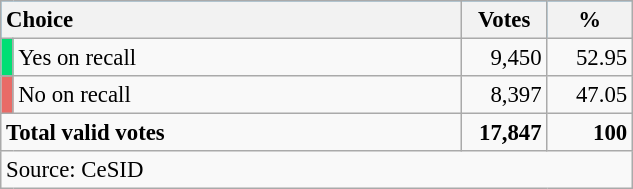<table class="wikitable" style="text-align:right;margin-right:1em; font-size:95%">
<tr style="background:#09a8ff; text-align:center;">
<th colspan="2" style="text-align:left; width:300px;">Choice</th>
<th style="width:50px;">Votes</th>
<th style="width:50px;">%</th>
</tr>
<tr>
<td style="background: rgb(1, 223, 116); width:1px"></td>
<td style="text-align:left;">Yes on recall</td>
<td>9,450</td>
<td>52.95</td>
</tr>
<tr>
<td style="background: rgb(233, 107, 103);"></td>
<td style="text-align:left;">No on recall</td>
<td>8,397</td>
<td>47.05</td>
</tr>
<tr>
<td style="text-align:left;" colspan="2"><strong>Total valid votes</strong></td>
<td><strong>17,847</strong></td>
<td><strong>100</strong></td>
</tr>
<tr>
<td colspan=4 style="text-align:left;">Source: CeSID </td>
</tr>
</table>
